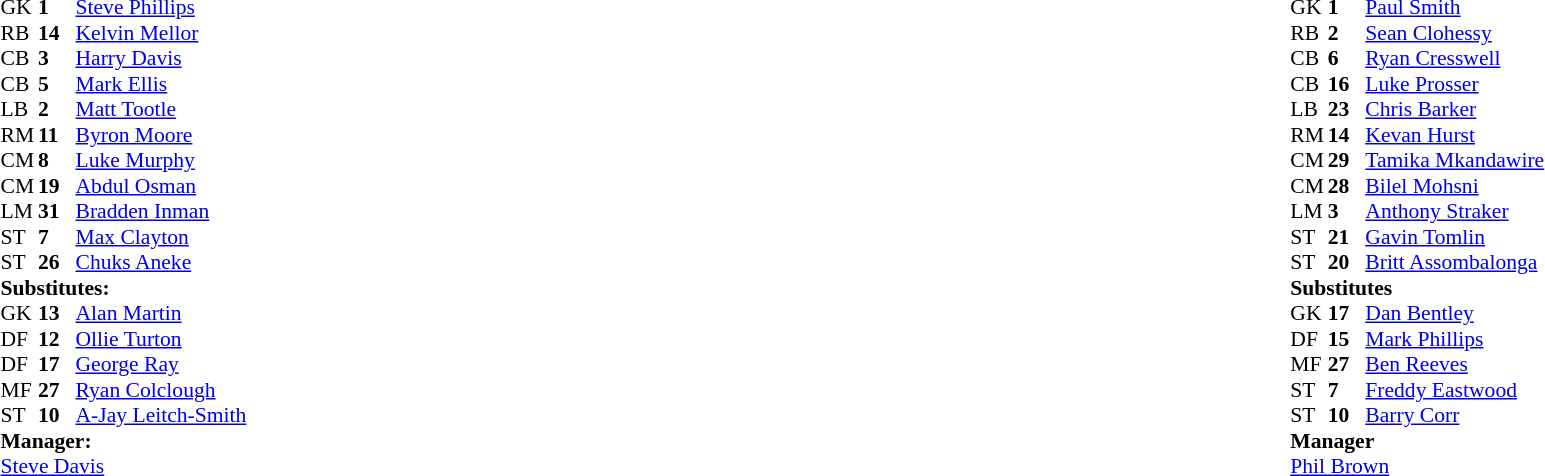<table width="100%">
<tr>
<td valign="top" width="50%"><br><table style="font-size: 90%" cellspacing="0" cellpadding="0">
<tr>
<td colspan="4"></td>
</tr>
<tr>
<th width="25"></th>
<th width="25"></th>
</tr>
<tr>
<td>GK</td>
<td><strong>1</strong></td>
<td> <a href='#'>Steve Phillips</a></td>
</tr>
<tr>
<td>RB</td>
<td><strong>14</strong></td>
<td> <a href='#'>Kelvin Mellor</a></td>
</tr>
<tr>
<td>CB</td>
<td><strong>3</strong></td>
<td> <a href='#'>Harry Davis</a></td>
</tr>
<tr>
<td>CB</td>
<td><strong>5</strong></td>
<td> <a href='#'> Mark Ellis</a></td>
</tr>
<tr>
<td>LB</td>
<td><strong>2</strong></td>
<td> <a href='#'>Matt Tootle</a></td>
</tr>
<tr>
<td>RM</td>
<td><strong>11</strong></td>
<td> <a href='#'>Byron Moore</a></td>
</tr>
<tr>
<td>CM</td>
<td><strong>8</strong></td>
<td> <a href='#'>Luke Murphy</a></td>
</tr>
<tr>
<td>CM</td>
<td><strong>19</strong></td>
<td> <a href='#'>Abdul Osman</a></td>
<td></td>
</tr>
<tr>
<td>LM</td>
<td><strong>31</strong></td>
<td> <a href='#'>Bradden Inman</a></td>
<td></td>
</tr>
<tr>
<td>ST</td>
<td><strong>7</strong></td>
<td> <a href='#'>Max Clayton</a></td>
<td></td>
<td></td>
</tr>
<tr>
<td>ST</td>
<td><strong>26</strong></td>
<td> <a href='#'>Chuks Aneke</a></td>
<td></td>
</tr>
<tr>
<td colspan=4><strong>Substitutes:</strong></td>
</tr>
<tr>
<td>GK</td>
<td><strong>13</strong></td>
<td> <a href='#'> Alan Martin</a></td>
</tr>
<tr>
<td>DF</td>
<td><strong>12</strong></td>
<td> <a href='#'>Ollie Turton</a></td>
</tr>
<tr>
<td>DF</td>
<td><strong>17</strong></td>
<td> <a href='#'>George Ray</a></td>
<td></td>
<td></td>
</tr>
<tr>
<td>MF</td>
<td><strong>27</strong></td>
<td> <a href='#'>Ryan Colclough</a></td>
<td></td>
<td></td>
</tr>
<tr>
<td>ST</td>
<td><strong>10</strong></td>
<td> <a href='#'>A-Jay Leitch-Smith</a></td>
<td></td>
<td></td>
</tr>
<tr>
<td colspan=4><strong>Manager:</strong></td>
</tr>
<tr>
<td colspan="4"> <a href='#'>Steve Davis</a></td>
</tr>
</table>
</td>
<td valign="top" width="50%"><br><table style="font-size: 90%" cellspacing="0" cellpadding="0" align="center">
<tr>
<td colspan="4"></td>
</tr>
<tr>
<th width="25"></th>
<th width="25"></th>
</tr>
<tr>
<td>GK</td>
<td><strong>1</strong></td>
<td> <a href='#'>Paul Smith</a></td>
</tr>
<tr>
<td>RB</td>
<td><strong>2</strong></td>
<td> <a href='#'>Sean Clohessy</a></td>
</tr>
<tr>
<td>CB</td>
<td><strong>6</strong></td>
<td> <a href='#'>Ryan Cresswell</a></td>
</tr>
<tr>
<td>CB</td>
<td><strong>16</strong></td>
<td> <a href='#'>Luke Prosser</a></td>
</tr>
<tr>
<td>LB</td>
<td><strong>23</strong></td>
<td> <a href='#'>Chris Barker</a></td>
<td></td>
<td></td>
</tr>
<tr>
<td>RM</td>
<td><strong>14</strong></td>
<td> <a href='#'>Kevan Hurst</a></td>
<td></td>
</tr>
<tr>
<td>CM</td>
<td><strong>29</strong></td>
<td> <a href='#'>Tamika Mkandawire</a></td>
<td></td>
<td></td>
</tr>
<tr>
<td>CM</td>
<td><strong>28</strong></td>
<td> <a href='#'>Bilel Mohsni</a></td>
<td></td>
<td></td>
</tr>
<tr>
<td>LM</td>
<td><strong>3</strong></td>
<td> <a href='#'>Anthony Straker</a></td>
</tr>
<tr>
<td>ST</td>
<td><strong>21</strong></td>
<td> <a href='#'>Gavin Tomlin</a></td>
</tr>
<tr>
<td>ST</td>
<td><strong>20</strong></td>
<td> <a href='#'>Britt Assombalonga</a></td>
</tr>
<tr>
<td colspan=4><strong>Substitutes</strong></td>
</tr>
<tr>
<td>GK</td>
<td><strong>17</strong></td>
<td> <a href='#'>Dan Bentley</a></td>
</tr>
<tr>
<td>DF</td>
<td><strong>15</strong></td>
<td> <a href='#'>Mark Phillips</a></td>
</tr>
<tr>
<td>MF</td>
<td><strong>27</strong></td>
<td> <a href='#'>Ben Reeves</a></td>
<td></td>
<td></td>
</tr>
<tr>
<td>ST</td>
<td><strong>7</strong></td>
<td> <a href='#'>Freddy Eastwood</a></td>
<td></td>
<td></td>
</tr>
<tr>
<td>ST</td>
<td><strong>10</strong></td>
<td> <a href='#'>Barry Corr</a></td>
<td></td>
<td></td>
</tr>
<tr>
<td colspan=4><strong>Manager</strong></td>
</tr>
<tr>
<td colspan="4"> <a href='#'>Phil Brown</a></td>
</tr>
</table>
</td>
</tr>
</table>
